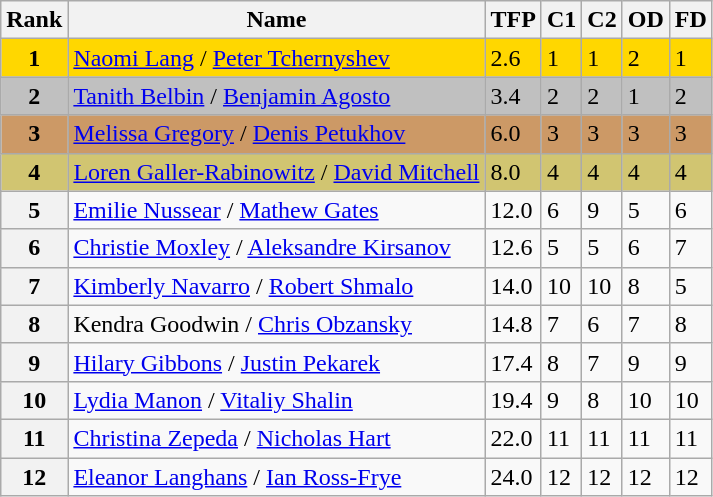<table class="wikitable">
<tr>
<th>Rank</th>
<th>Name</th>
<th>TFP</th>
<th>C1</th>
<th>C2</th>
<th>OD</th>
<th>FD</th>
</tr>
<tr bgcolor="gold">
<td align="center"><strong>1</strong></td>
<td><a href='#'>Naomi Lang</a> / <a href='#'>Peter Tchernyshev</a></td>
<td>2.6</td>
<td>1</td>
<td>1</td>
<td>2</td>
<td>1</td>
</tr>
<tr bgcolor="silver">
<td align="center"><strong>2</strong></td>
<td><a href='#'>Tanith Belbin</a> / <a href='#'>Benjamin Agosto</a></td>
<td>3.4</td>
<td>2</td>
<td>2</td>
<td>1</td>
<td>2</td>
</tr>
<tr bgcolor="cc9966">
<td align="center"><strong>3</strong></td>
<td><a href='#'>Melissa Gregory</a> / <a href='#'>Denis Petukhov</a></td>
<td>6.0</td>
<td>3</td>
<td>3</td>
<td>3</td>
<td>3</td>
</tr>
<tr bgcolor="#d1c571">
<td align="center"><strong>4</strong></td>
<td><a href='#'>Loren Galler-Rabinowitz</a> / <a href='#'>David Mitchell</a></td>
<td>8.0</td>
<td>4</td>
<td>4</td>
<td>4</td>
<td>4</td>
</tr>
<tr>
<th>5</th>
<td><a href='#'>Emilie Nussear</a> / <a href='#'>Mathew Gates</a></td>
<td>12.0</td>
<td>6</td>
<td>9</td>
<td>5</td>
<td>6</td>
</tr>
<tr>
<th>6</th>
<td><a href='#'>Christie Moxley</a> / <a href='#'>Aleksandre Kirsanov</a></td>
<td>12.6</td>
<td>5</td>
<td>5</td>
<td>6</td>
<td>7</td>
</tr>
<tr>
<th>7</th>
<td><a href='#'>Kimberly Navarro</a> / <a href='#'>Robert Shmalo</a></td>
<td>14.0</td>
<td>10</td>
<td>10</td>
<td>8</td>
<td>5</td>
</tr>
<tr>
<th>8</th>
<td>Kendra Goodwin / <a href='#'>Chris Obzansky</a></td>
<td>14.8</td>
<td>7</td>
<td>6</td>
<td>7</td>
<td>8</td>
</tr>
<tr>
<th>9</th>
<td><a href='#'>Hilary Gibbons</a> / <a href='#'>Justin Pekarek</a></td>
<td>17.4</td>
<td>8</td>
<td>7</td>
<td>9</td>
<td>9</td>
</tr>
<tr>
<th>10</th>
<td><a href='#'>Lydia Manon</a> / <a href='#'>Vitaliy Shalin</a></td>
<td>19.4</td>
<td>9</td>
<td>8</td>
<td>10</td>
<td>10</td>
</tr>
<tr>
<th>11</th>
<td><a href='#'>Christina Zepeda</a> / <a href='#'>Nicholas Hart</a></td>
<td>22.0</td>
<td>11</td>
<td>11</td>
<td>11</td>
<td>11</td>
</tr>
<tr>
<th>12</th>
<td><a href='#'>Eleanor Langhans</a> / <a href='#'>Ian Ross-Frye</a></td>
<td>24.0</td>
<td>12</td>
<td>12</td>
<td>12</td>
<td>12</td>
</tr>
</table>
